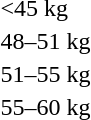<table>
<tr>
<td><45 kg</td>
<td></td>
<td></td>
<td></td>
</tr>
<tr>
<td rowspan=2>48–51 kg</td>
<td rowspan=2></td>
<td rowspan=2></td>
<td></td>
</tr>
<tr>
<td></td>
</tr>
<tr>
<td>51–55 kg</td>
<td></td>
<td></td>
<td></td>
</tr>
<tr>
<td>55–60 kg</td>
<td></td>
<td></td>
<td></td>
</tr>
</table>
